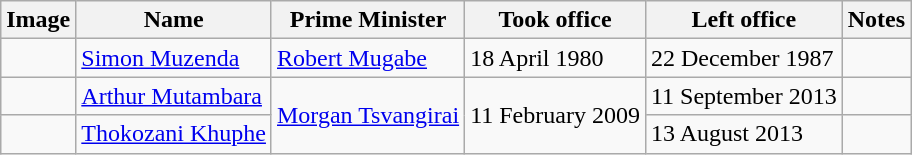<table class="wikitable">
<tr>
<th>Image</th>
<th>Name</th>
<th>Prime Minister</th>
<th>Took office</th>
<th>Left office</th>
<th>Notes</th>
</tr>
<tr>
<td></td>
<td><a href='#'>Simon Muzenda</a></td>
<td><a href='#'>Robert Mugabe</a></td>
<td>18 April 1980</td>
<td>22 December 1987</td>
<td></td>
</tr>
<tr>
<td></td>
<td><a href='#'>Arthur Mutambara</a></td>
<td rowspan=2><a href='#'>Morgan Tsvangirai</a></td>
<td rowspan="2">11 February 2009</td>
<td>11 September 2013</td>
<td></td>
</tr>
<tr>
<td></td>
<td><a href='#'>Thokozani Khuphe</a></td>
<td>13 August 2013</td>
<td></td>
</tr>
</table>
